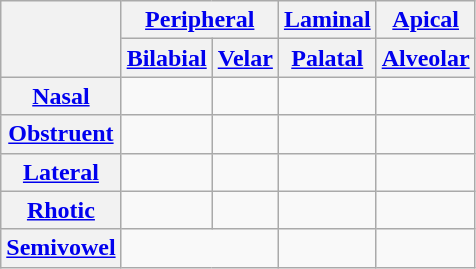<table class="wikitable" style="text-align: center;">
<tr>
<th rowspan="2"></th>
<th colspan="2"><a href='#'>Peripheral</a></th>
<th><a href='#'>Laminal</a></th>
<th><a href='#'>Apical</a></th>
</tr>
<tr>
<th><a href='#'>Bilabial</a></th>
<th><a href='#'>Velar</a></th>
<th><a href='#'>Palatal</a></th>
<th><a href='#'>Alveolar</a></th>
</tr>
<tr>
<th><a href='#'>Nasal</a></th>
<td> </td>
<td> </td>
<td> </td>
<td> </td>
</tr>
<tr>
<th><a href='#'>Obstruent</a></th>
<td> </td>
<td> </td>
<td> </td>
<td> </td>
</tr>
<tr>
<th><a href='#'>Lateral</a></th>
<td></td>
<td></td>
<td></td>
<td> </td>
</tr>
<tr>
<th><a href='#'>Rhotic</a></th>
<td></td>
<td></td>
<td></td>
<td> </td>
</tr>
<tr>
<th><a href='#'>Semivowel</a></th>
<td colspan="2"> </td>
<td> </td>
<td></td>
</tr>
</table>
